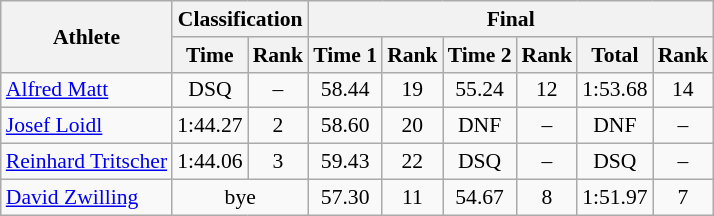<table class="wikitable" style="font-size:90%">
<tr>
<th rowspan="2">Athlete</th>
<th colspan="2">Classification</th>
<th colspan="6">Final</th>
</tr>
<tr>
<th>Time</th>
<th>Rank</th>
<th>Time 1</th>
<th>Rank</th>
<th>Time 2</th>
<th>Rank</th>
<th>Total</th>
<th>Rank</th>
</tr>
<tr>
<td><a href='#'>Alfred Matt</a></td>
<td align="center">DSQ</td>
<td align="center">–</td>
<td align="center">58.44</td>
<td align="center">19</td>
<td align="center">55.24</td>
<td align="center">12</td>
<td align="center">1:53.68</td>
<td align="center">14</td>
</tr>
<tr>
<td><a href='#'>Josef Loidl</a></td>
<td align="center">1:44.27</td>
<td align="center">2</td>
<td align="center">58.60</td>
<td align="center">20</td>
<td align="center">DNF</td>
<td align="center">–</td>
<td align="center">DNF</td>
<td align="center">–</td>
</tr>
<tr>
<td><a href='#'>Reinhard Tritscher</a></td>
<td align="center">1:44.06</td>
<td align="center">3</td>
<td align="center">59.43</td>
<td align="center">22</td>
<td align="center">DSQ</td>
<td align="center">–</td>
<td align="center">DSQ</td>
<td align="center">–</td>
</tr>
<tr>
<td><a href='#'>David Zwilling</a></td>
<td colspan="2" align="center">bye</td>
<td align="center">57.30</td>
<td align="center">11</td>
<td align="center">54.67</td>
<td align="center">8</td>
<td align="center">1:51.97</td>
<td align="center">7</td>
</tr>
</table>
